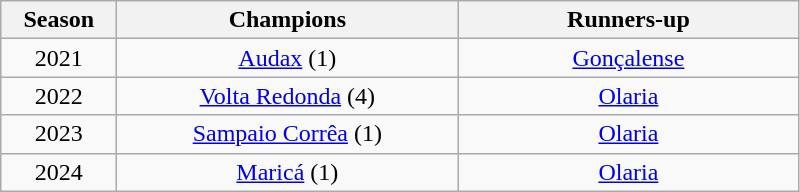<table class="wikitable" style="text-align:center; margin-left:1em;">
<tr>
<th style="width:70px">Season</th>
<th style="width:220px">Champions</th>
<th style="width:220px">Runners-up</th>
</tr>
<tr>
<td>2021</td>
<td><a href='#'>Audax</a> (1)</td>
<td><a href='#'>Gonçalense</a></td>
</tr>
<tr>
<td>2022</td>
<td><a href='#'>Volta Redonda</a> (4)</td>
<td><a href='#'>Olaria</a></td>
</tr>
<tr>
<td>2023</td>
<td><a href='#'>Sampaio Corrêa</a> (1)</td>
<td><a href='#'>Olaria</a></td>
</tr>
<tr>
<td>2024</td>
<td><a href='#'>Maricá</a> (1)</td>
<td><a href='#'>Olaria</a></td>
</tr>
</table>
